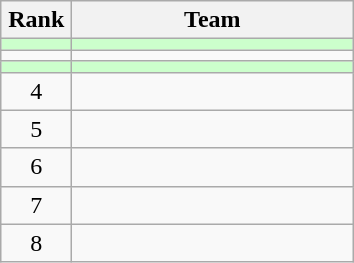<table class="wikitable" style="text-align: center;">
<tr>
<th width=40>Rank</th>
<th width=180>Team</th>
</tr>
<tr bgcolor=#CCFFCC>
<td></td>
<td align="left"></td>
</tr>
<tr>
<td></td>
<td align="left"></td>
</tr>
<tr bgcolor=#CCFFCC>
<td></td>
<td align="left"></td>
</tr>
<tr>
<td>4</td>
<td align="left"></td>
</tr>
<tr>
<td>5</td>
<td align="left"></td>
</tr>
<tr>
<td>6</td>
<td align="left"></td>
</tr>
<tr>
<td>7</td>
<td align="left"></td>
</tr>
<tr>
<td>8</td>
<td align="left"></td>
</tr>
</table>
